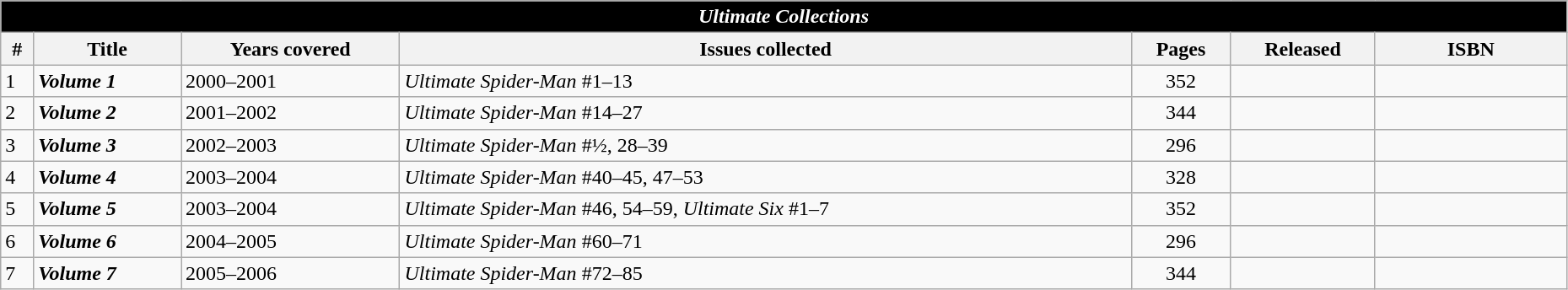<table class="wikitable sortable" width=98%>
<tr>
<th colspan=7 style="background-color: black; color: white;"><em>Ultimate Collections</em></th>
</tr>
<tr>
<th class="unsortable">#</th>
<th class="unsortable">Title</th>
<th>Years covered</th>
<th>Issues collected</th>
<th>Pages</th>
<th>Released</th>
<th class="unsortable" style="width: 9em;">ISBN</th>
</tr>
<tr>
<td>1</td>
<td><strong><em>Volume 1</em></strong></td>
<td>2000–2001</td>
<td><em>Ultimate Spider-Man</em> #1–13</td>
<td style="text-align: center;">352</td>
<td></td>
<td></td>
</tr>
<tr>
<td>2</td>
<td><strong><em>Volume 2</em></strong></td>
<td>2001–2002</td>
<td><em>Ultimate Spider-Man</em> #14–27</td>
<td style="text-align: center;">344</td>
<td></td>
<td></td>
</tr>
<tr>
<td>3</td>
<td><strong><em>Volume 3</em></strong></td>
<td>2002–2003</td>
<td><em>Ultimate Spider-Man</em> #½, 28–39</td>
<td style="text-align: center;">296</td>
<td></td>
<td></td>
</tr>
<tr>
<td>4</td>
<td><strong><em>Volume 4</em></strong></td>
<td>2003–2004</td>
<td><em>Ultimate Spider-Man</em> #40–45, 47–53</td>
<td style="text-align: center;">328</td>
<td></td>
<td></td>
</tr>
<tr>
<td>5</td>
<td><strong><em>Volume 5</em></strong></td>
<td>2003–2004</td>
<td><em>Ultimate Spider-Man</em> #46, 54–59, <em>Ultimate Six</em> #1–7</td>
<td style="text-align: center;">352</td>
<td></td>
<td></td>
</tr>
<tr>
<td>6</td>
<td><strong><em>Volume 6</em></strong></td>
<td>2004–2005</td>
<td><em>Ultimate Spider-Man</em> #60–71</td>
<td style="text-align: center;">296</td>
<td></td>
<td></td>
</tr>
<tr>
<td>7</td>
<td><strong><em>Volume 7</em></strong></td>
<td>2005–2006</td>
<td><em>Ultimate Spider-Man</em> #72–85</td>
<td style="text-align: center;">344</td>
<td></td>
<td></td>
</tr>
</table>
